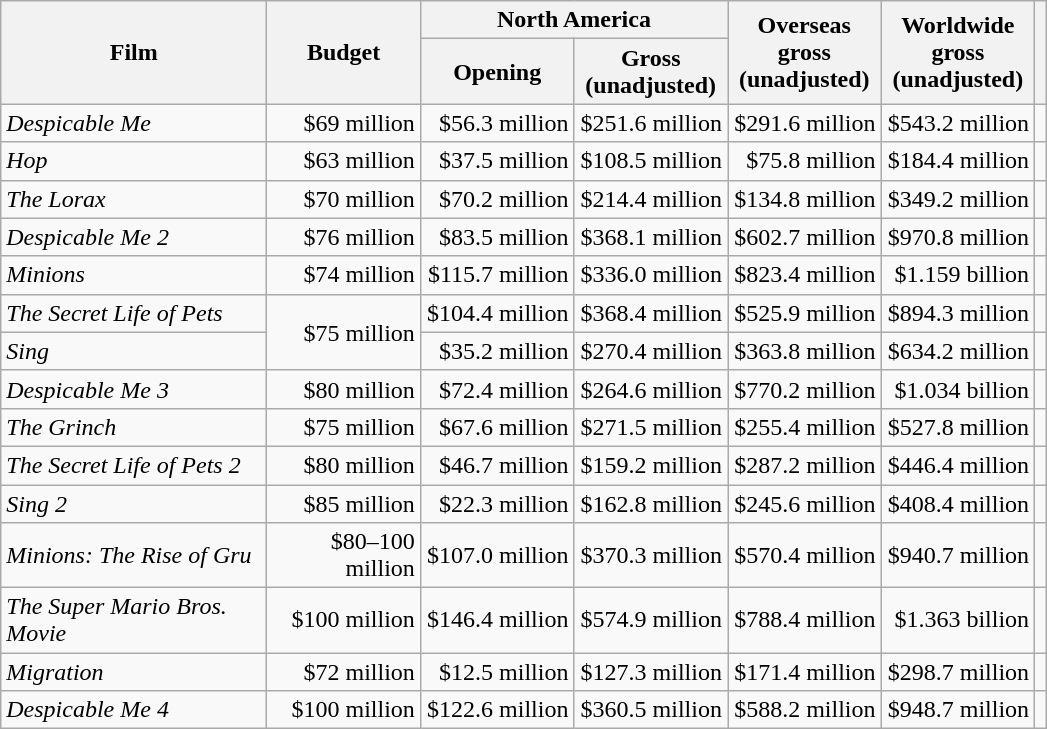<table class="sortable wikitable" style="text-align: right;">
<tr>
<th rowspan="2" style="width:170px;">Film</th>
<th rowspan="2" style="width:95px;">Budget</th>
<th colspan="2">North America</th>
<th rowspan="2" style="width:95px;">Overseas gross<br>(unadjusted)</th>
<th rowspan="2" style="width:95px;">Worldwide gross<br>(unadjusted)</th>
<th rowspan="2"></th>
</tr>
<tr>
<th style="width:95px;">Opening</th>
<th style="width:95px;">Gross<br>(unadjusted)</th>
</tr>
<tr>
<td style="text-align:left;"><em>Despicable Me</em></td>
<td>$69 million</td>
<td>$56.3 million</td>
<td>$251.6 million</td>
<td>$291.6 million</td>
<td>$543.2 million</td>
<td style="text-align:center;"></td>
</tr>
<tr>
<td style="text-align:left;"><em>Hop</em></td>
<td>$63 million</td>
<td>$37.5 million</td>
<td>$108.5 million</td>
<td>$75.8 million</td>
<td>$184.4 million</td>
<td style="text-align:center;"></td>
</tr>
<tr>
<td style="text-align:left;"><em>The Lorax</em></td>
<td>$70 million</td>
<td>$70.2 million</td>
<td>$214.4 million</td>
<td>$134.8 million</td>
<td>$349.2 million</td>
<td style="text-align:center;"></td>
</tr>
<tr>
<td style="text-align:left;"><em>Despicable Me 2</em></td>
<td>$76 million</td>
<td>$83.5 million</td>
<td>$368.1 million</td>
<td>$602.7 million</td>
<td>$970.8 million</td>
<td style="text-align:center;"></td>
</tr>
<tr>
<td style="text-align:left;"><em>Minions</em></td>
<td>$74 million</td>
<td>$115.7 million</td>
<td>$336.0 million</td>
<td>$823.4 million</td>
<td data-sort-value="$1159 million">$1.159 billion</td>
<td style="text-align:center;"></td>
</tr>
<tr>
<td style="text-align:left;"><em>The Secret Life of Pets</em></td>
<td rowspan="2">$75 million</td>
<td>$104.4 million</td>
<td>$368.4 million</td>
<td>$525.9 million</td>
<td>$894.3 million</td>
<td style="text-align:center;"></td>
</tr>
<tr>
<td style="text-align:left;"><em>Sing</em></td>
<td>$35.2 million</td>
<td>$270.4 million</td>
<td>$363.8 million</td>
<td>$634.2 million</td>
<td style="text-align:center;"></td>
</tr>
<tr>
<td style="text-align:left;"><em>Despicable Me 3</em></td>
<td>$80 million</td>
<td>$72.4 million</td>
<td>$264.6 million</td>
<td>$770.2 million</td>
<td data-sort-value="$1034 million">$1.034 billion</td>
<td style="text-align:center;"></td>
</tr>
<tr>
<td style="text-align:left;"><em>The Grinch</em></td>
<td>$75 million</td>
<td>$67.6 million</td>
<td>$271.5 million</td>
<td>$255.4 million</td>
<td>$527.8 million</td>
<td style="text-align:center;"></td>
</tr>
<tr>
<td style="text-align:left;"><em>The Secret Life of Pets 2</em></td>
<td>$80 million</td>
<td>$46.7 million</td>
<td>$159.2 million</td>
<td>$287.2 million</td>
<td>$446.4 million</td>
<td style="text-align:center;"></td>
</tr>
<tr>
<td style="text-align:left;"><em>Sing 2</em></td>
<td>$85 million</td>
<td>$22.3 million</td>
<td>$162.8 million</td>
<td>$245.6 million</td>
<td>$408.4 million</td>
<td style="text-align:center;"></td>
</tr>
<tr>
<td style="text-align:left;"><em>Minions: The Rise of Gru</em></td>
<td>$80–100 million</td>
<td>$107.0 million</td>
<td>$370.3 million</td>
<td>$570.4 million</td>
<td>$940.7 million</td>
<td style="text-align:center;"></td>
</tr>
<tr>
<td style="text-align:left;"><em>The Super Mario Bros. Movie</em></td>
<td>$100 million</td>
<td>$146.4 million</td>
<td>$574.9 million</td>
<td>$788.4 million</td>
<td data-sort-value="$1363 million">$1.363 billion</td>
<td style="text-align:center;"></td>
</tr>
<tr>
<td style="text-align:left;"><em>Migration</em></td>
<td>$72 million</td>
<td>$12.5 million</td>
<td>$127.3 million</td>
<td>$171.4 million</td>
<td>$298.7 million</td>
<td style="text-align:center;"></td>
</tr>
<tr>
<td style="text-align:left;"><em>Despicable Me 4</em></td>
<td>$100 million</td>
<td>$122.6 million</td>
<td>$360.5 million</td>
<td>$588.2 million</td>
<td>$948.7 million</td>
<td style="text-align:center;"></td>
</tr>
</table>
